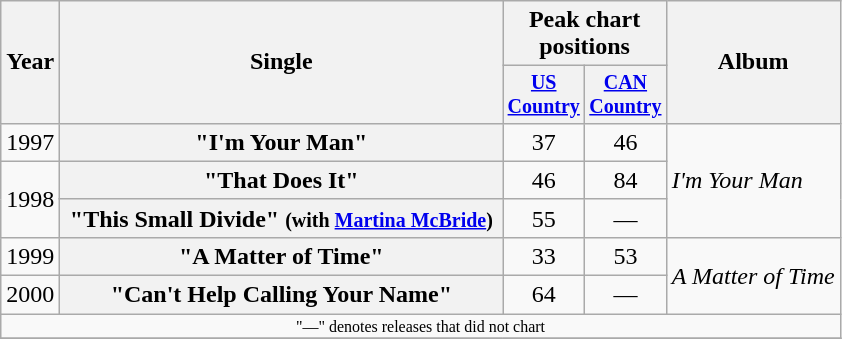<table class="wikitable plainrowheaders" style="text-align:center;">
<tr>
<th rowspan="2">Year</th>
<th rowspan="2" style="width:18em;">Single</th>
<th colspan="2">Peak chart<br>positions</th>
<th rowspan="2">Album</th>
</tr>
<tr style="font-size:smaller;">
<th width="45"><a href='#'>US Country</a></th>
<th width="45"><a href='#'>CAN Country</a></th>
</tr>
<tr>
<td>1997</td>
<th scope="row">"I'm Your Man"</th>
<td>37</td>
<td>46</td>
<td align="left" rowspan="3"><em>I'm Your Man</em></td>
</tr>
<tr>
<td rowspan="2">1998</td>
<th scope="row">"That Does It"</th>
<td>46</td>
<td>84</td>
</tr>
<tr>
<th scope="row">"This Small Divide" <small>(with <a href='#'>Martina McBride</a>)</small></th>
<td>55</td>
<td>—</td>
</tr>
<tr>
<td>1999</td>
<th scope="row">"A Matter of Time"</th>
<td>33</td>
<td>53</td>
<td align="left" rowspan="2"><em>A Matter of Time</em></td>
</tr>
<tr>
<td>2000</td>
<th scope="row">"Can't Help Calling Your Name"</th>
<td>64</td>
<td>—</td>
</tr>
<tr>
<td colspan="5" style="font-size:8pt">"—" denotes releases that did not chart</td>
</tr>
<tr>
</tr>
</table>
